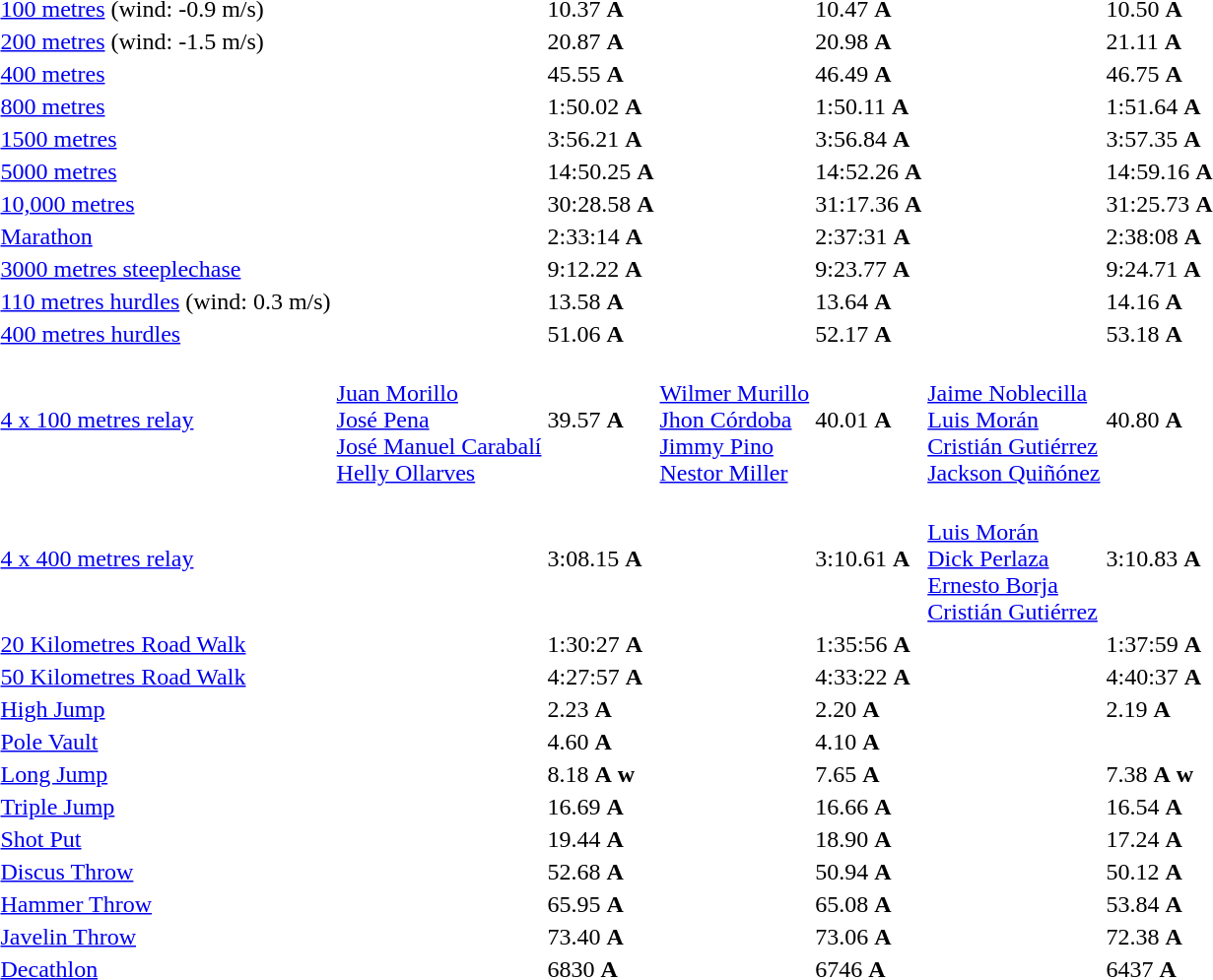<table>
<tr>
<td><a href='#'>100 metres</a> (wind: -0.9 m/s)</td>
<td></td>
<td>10.37 <strong>A</strong></td>
<td></td>
<td>10.47 <strong>A</strong></td>
<td></td>
<td>10.50 <strong>A</strong></td>
</tr>
<tr>
<td><a href='#'>200 metres</a> (wind: -1.5 m/s)</td>
<td></td>
<td>20.87 <strong>A</strong></td>
<td></td>
<td>20.98 <strong>A</strong></td>
<td></td>
<td>21.11 <strong>A</strong></td>
</tr>
<tr>
<td><a href='#'>400 metres</a></td>
<td></td>
<td>45.55 <strong>A</strong></td>
<td></td>
<td>46.49 <strong>A</strong></td>
<td></td>
<td>46.75 <strong>A</strong></td>
</tr>
<tr>
<td><a href='#'>800 metres</a></td>
<td></td>
<td>1:50.02 <strong>A</strong></td>
<td></td>
<td>1:50.11 <strong>A</strong></td>
<td></td>
<td>1:51.64 <strong>A</strong></td>
</tr>
<tr>
<td><a href='#'>1500 metres</a></td>
<td></td>
<td>3:56.21 <strong>A</strong></td>
<td></td>
<td>3:56.84 <strong>A</strong></td>
<td></td>
<td>3:57.35 <strong>A</strong></td>
</tr>
<tr>
<td><a href='#'>5000 metres</a></td>
<td></td>
<td>14:50.25 <strong>A</strong></td>
<td></td>
<td>14:52.26 <strong>A</strong></td>
<td></td>
<td>14:59.16 <strong>A</strong></td>
</tr>
<tr>
<td><a href='#'>10,000 metres</a></td>
<td></td>
<td>30:28.58 <strong>A</strong></td>
<td></td>
<td>31:17.36 <strong>A</strong></td>
<td></td>
<td>31:25.73 <strong>A</strong></td>
</tr>
<tr>
<td><a href='#'>Marathon</a></td>
<td></td>
<td>2:33:14 <strong>A</strong></td>
<td></td>
<td>2:37:31 <strong>A</strong></td>
<td></td>
<td>2:38:08 <strong>A</strong></td>
</tr>
<tr>
<td><a href='#'>3000 metres steeplechase</a></td>
<td></td>
<td>9:12.22 <strong>A</strong></td>
<td></td>
<td>9:23.77 <strong>A</strong></td>
<td></td>
<td>9:24.71 <strong>A</strong></td>
</tr>
<tr>
<td><a href='#'>110 metres hurdles</a> (wind: 0.3 m/s)</td>
<td></td>
<td>13.58 <strong>A</strong></td>
<td></td>
<td>13.64 <strong>A</strong></td>
<td></td>
<td>14.16 <strong>A</strong></td>
</tr>
<tr>
<td><a href='#'>400 metres hurdles</a></td>
<td></td>
<td>51.06 <strong>A</strong></td>
<td></td>
<td>52.17 <strong>A</strong></td>
<td></td>
<td>53.18 <strong>A</strong></td>
</tr>
<tr>
<td><a href='#'>4 x 100 metres relay</a></td>
<td><br><a href='#'>Juan Morillo</a><br><a href='#'>José Pena</a><br><a href='#'>José Manuel Carabalí</a><br><a href='#'>Helly Ollarves</a></td>
<td>39.57 <strong>A</strong></td>
<td><br><a href='#'>Wilmer Murillo</a><br><a href='#'>Jhon Córdoba</a><br><a href='#'>Jimmy Pino</a><br><a href='#'>Nestor Miller</a></td>
<td>40.01 <strong>A</strong></td>
<td><br><a href='#'>Jaime Noblecilla</a><br><a href='#'>Luis Morán</a><br><a href='#'>Cristián Gutiérrez</a><br><a href='#'>Jackson Quiñónez</a></td>
<td>40.80 <strong>A</strong></td>
</tr>
<tr>
<td><a href='#'>4 x 400 metres relay</a></td>
<td></td>
<td>3:08.15 <strong>A</strong></td>
<td></td>
<td>3:10.61 <strong>A</strong></td>
<td><br><a href='#'>Luis Morán</a><br><a href='#'>Dick Perlaza</a><br><a href='#'>Ernesto Borja</a><br><a href='#'>Cristián Gutiérrez</a></td>
<td>3:10.83 <strong>A</strong></td>
</tr>
<tr>
<td><a href='#'>20 Kilometres Road Walk</a></td>
<td></td>
<td>1:30:27 <strong>A</strong></td>
<td></td>
<td>1:35:56 <strong>A</strong></td>
<td></td>
<td>1:37:59 <strong>A</strong></td>
</tr>
<tr>
<td><a href='#'>50 Kilometres Road Walk</a></td>
<td></td>
<td>4:27:57 <strong>A</strong></td>
<td></td>
<td>4:33:22 <strong>A</strong></td>
<td></td>
<td>4:40:37 <strong>A</strong></td>
</tr>
<tr>
<td><a href='#'>High Jump</a></td>
<td></td>
<td>2.23 <strong>A</strong></td>
<td></td>
<td>2.20 <strong>A</strong></td>
<td></td>
<td>2.19 <strong>A</strong></td>
</tr>
<tr>
<td><a href='#'>Pole Vault</a></td>
<td></td>
<td>4.60 <strong>A</strong></td>
<td></td>
<td>4.10 <strong>A</strong></td>
<td></td>
<td></td>
</tr>
<tr>
<td><a href='#'>Long Jump</a></td>
<td></td>
<td>8.18 <strong>A</strong> <strong>w</strong></td>
<td></td>
<td>7.65 <strong>A</strong></td>
<td></td>
<td>7.38 <strong>A</strong> <strong>w</strong></td>
</tr>
<tr>
<td><a href='#'>Triple Jump</a></td>
<td></td>
<td>16.69 <strong>A</strong></td>
<td></td>
<td>16.66 <strong>A</strong></td>
<td></td>
<td>16.54 <strong>A</strong></td>
</tr>
<tr>
<td><a href='#'>Shot Put</a></td>
<td></td>
<td>19.44 <strong>A</strong></td>
<td></td>
<td>18.90 <strong>A</strong></td>
<td></td>
<td>17.24 <strong>A</strong></td>
</tr>
<tr>
<td><a href='#'>Discus Throw</a></td>
<td></td>
<td>52.68 <strong>A</strong></td>
<td></td>
<td>50.94 <strong>A</strong></td>
<td></td>
<td>50.12 <strong>A</strong></td>
</tr>
<tr>
<td><a href='#'>Hammer Throw</a></td>
<td></td>
<td>65.95 <strong>A</strong></td>
<td></td>
<td>65.08 <strong>A</strong></td>
<td></td>
<td>53.84 <strong>A</strong></td>
</tr>
<tr>
<td><a href='#'>Javelin Throw</a></td>
<td></td>
<td>73.40 <strong>A</strong></td>
<td></td>
<td>73.06 <strong>A</strong></td>
<td></td>
<td>72.38 <strong>A</strong></td>
</tr>
<tr>
<td><a href='#'>Decathlon</a></td>
<td></td>
<td>6830 <strong>A</strong></td>
<td></td>
<td>6746 <strong>A</strong></td>
<td></td>
<td>6437 <strong>A</strong></td>
</tr>
</table>
